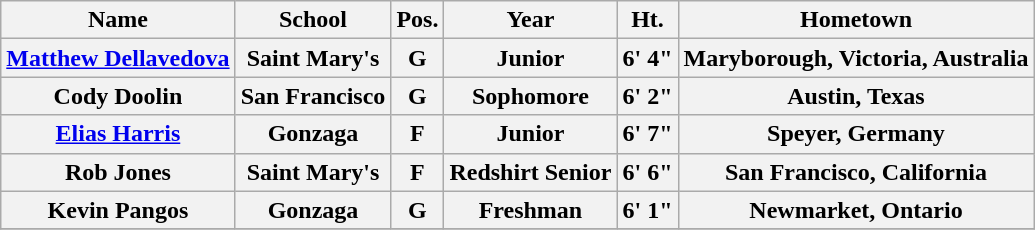<table class="wikitable">
<tr>
<th>Name</th>
<th>School</th>
<th>Pos.</th>
<th>Year</th>
<th>Ht.</th>
<th>Hometown</th>
</tr>
<tr>
<th><a href='#'>Matthew Dellavedova</a></th>
<th>Saint Mary's</th>
<th>G</th>
<th>Junior</th>
<th>6' 4"</th>
<th>Maryborough, Victoria, Australia</th>
</tr>
<tr>
<th>Cody Doolin</th>
<th>San Francisco</th>
<th>G</th>
<th>Sophomore</th>
<th>6' 2"</th>
<th>Austin, Texas</th>
</tr>
<tr>
<th><a href='#'>Elias Harris</a></th>
<th>Gonzaga</th>
<th>F</th>
<th>Junior</th>
<th>6' 7"</th>
<th>Speyer, Germany</th>
</tr>
<tr>
<th>Rob Jones</th>
<th>Saint Mary's</th>
<th>F</th>
<th>Redshirt Senior</th>
<th>6' 6"</th>
<th>San Francisco, California</th>
</tr>
<tr>
<th>Kevin Pangos</th>
<th>Gonzaga</th>
<th>G</th>
<th>Freshman</th>
<th>6' 1"</th>
<th>Newmarket, Ontario</th>
</tr>
<tr>
</tr>
</table>
